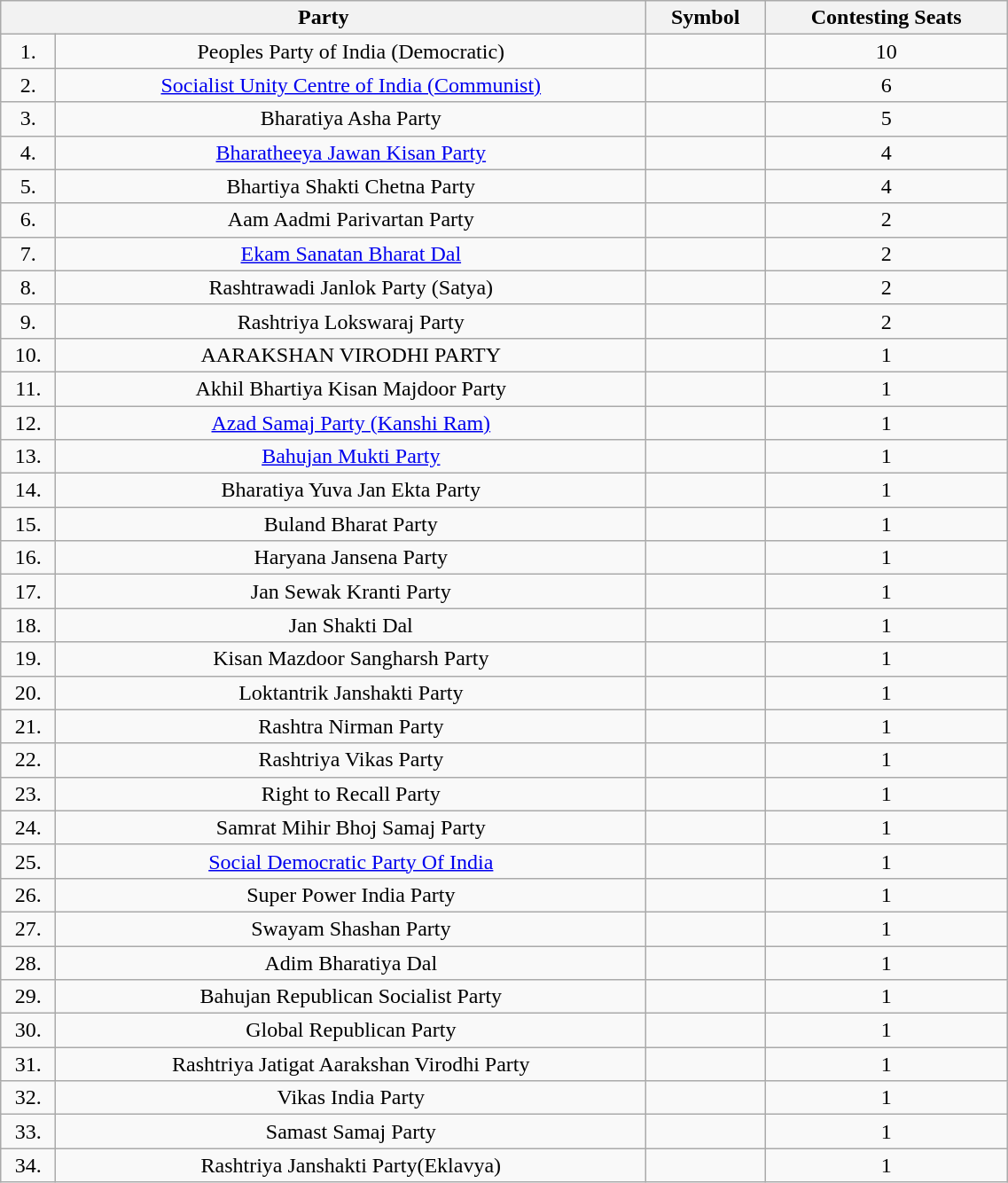<table class="wikitable" width="60%" style="text-align:center">
<tr>
<th colspan="2">Party</th>
<th>Symbol</th>
<th>Contesting Seats</th>
</tr>
<tr>
<td>1.</td>
<td>Peoples Party of India (Democratic)</td>
<td></td>
<td>10</td>
</tr>
<tr>
<td>2.</td>
<td><a href='#'>Socialist Unity Centre of India (Communist)</a></td>
<td></td>
<td>6</td>
</tr>
<tr>
<td>3.</td>
<td>Bharatiya Asha Party</td>
<td></td>
<td>5</td>
</tr>
<tr>
<td>4.</td>
<td><a href='#'>Bharatheeya Jawan Kisan Party</a></td>
<td></td>
<td>4</td>
</tr>
<tr>
<td>5.</td>
<td>Bhartiya Shakti Chetna Party</td>
<td></td>
<td>4</td>
</tr>
<tr>
<td>6.</td>
<td>Aam Aadmi Parivartan Party</td>
<td></td>
<td>2</td>
</tr>
<tr>
<td>7.</td>
<td><a href='#'>Ekam Sanatan Bharat Dal</a></td>
<td></td>
<td>2</td>
</tr>
<tr>
<td>8.</td>
<td>Rashtrawadi Janlok Party (Satya)</td>
<td></td>
<td>2</td>
</tr>
<tr>
<td>9.</td>
<td>Rashtriya Lokswaraj Party</td>
<td></td>
<td>2</td>
</tr>
<tr>
<td>10.</td>
<td>AARAKSHAN VIRODHI PARTY</td>
<td></td>
<td>1</td>
</tr>
<tr>
<td>11.</td>
<td>Akhil Bhartiya Kisan Majdoor Party</td>
<td></td>
<td>1</td>
</tr>
<tr>
<td>12.</td>
<td><a href='#'>Azad Samaj Party (Kanshi Ram)</a></td>
<td></td>
<td>1</td>
</tr>
<tr>
<td>13.</td>
<td><a href='#'>Bahujan Mukti Party</a></td>
<td></td>
<td>1</td>
</tr>
<tr>
<td>14.</td>
<td>Bharatiya Yuva Jan Ekta Party</td>
<td></td>
<td>1</td>
</tr>
<tr>
<td>15.</td>
<td>Buland Bharat Party</td>
<td></td>
<td>1</td>
</tr>
<tr>
<td>16.</td>
<td>Haryana Jansena Party</td>
<td></td>
<td>1</td>
</tr>
<tr>
<td>17.</td>
<td>Jan Sewak Kranti Party</td>
<td></td>
<td>1</td>
</tr>
<tr>
<td>18.</td>
<td>Jan Shakti Dal</td>
<td></td>
<td>1</td>
</tr>
<tr>
<td>19.</td>
<td>Kisan Mazdoor Sangharsh Party</td>
<td></td>
<td>1</td>
</tr>
<tr>
<td>20.</td>
<td>Loktantrik Janshakti Party</td>
<td></td>
<td>1</td>
</tr>
<tr>
<td>21.</td>
<td>Rashtra Nirman Party</td>
<td></td>
<td>1</td>
</tr>
<tr>
<td>22.</td>
<td>Rashtriya Vikas Party</td>
<td></td>
<td>1</td>
</tr>
<tr>
<td>23.</td>
<td>Right to Recall Party</td>
<td></td>
<td>1</td>
</tr>
<tr>
<td>24.</td>
<td>Samrat Mihir Bhoj Samaj Party</td>
<td></td>
<td>1</td>
</tr>
<tr>
<td>25.</td>
<td><a href='#'>Social Democratic Party Of India</a></td>
<td></td>
<td>1</td>
</tr>
<tr>
<td>26.</td>
<td>Super Power India Party</td>
<td></td>
<td>1</td>
</tr>
<tr>
<td>27.</td>
<td>Swayam Shashan Party</td>
<td></td>
<td>1</td>
</tr>
<tr>
<td>28.</td>
<td>Adim Bharatiya Dal</td>
<td></td>
<td>1</td>
</tr>
<tr>
<td>29.</td>
<td>Bahujan Republican Socialist Party</td>
<td></td>
<td>1</td>
</tr>
<tr>
<td>30.</td>
<td>Global Republican Party</td>
<td></td>
<td>1</td>
</tr>
<tr>
<td>31.</td>
<td>Rashtriya Jatigat Aarakshan Virodhi Party</td>
<td></td>
<td>1</td>
</tr>
<tr>
<td>32.</td>
<td>Vikas India Party</td>
<td></td>
<td>1</td>
</tr>
<tr>
<td>33.</td>
<td>Samast Samaj Party</td>
<td></td>
<td>1</td>
</tr>
<tr>
<td>34.</td>
<td>Rashtriya Janshakti Party(Eklavya)</td>
<td></td>
<td>1</td>
</tr>
</table>
